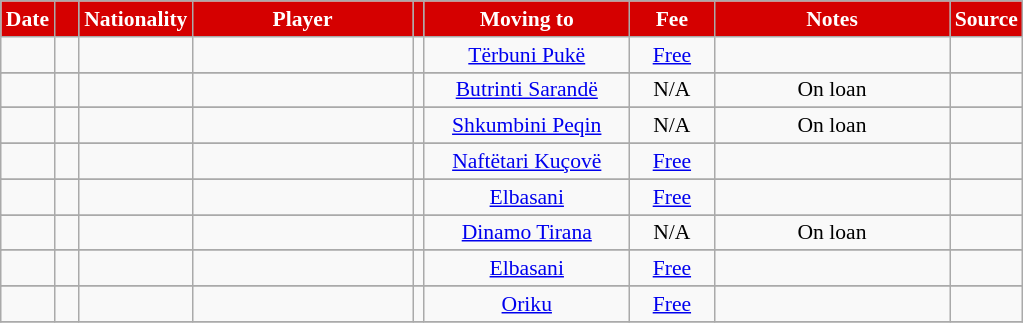<table class="wikitable"  style="text-align:center; font-size:90%; ">
<tr>
<th style="background:#d50000; color:white; width:15px;">Date</th>
<th style="background:#d50000; color:white; width:10px;"></th>
<th style="background:#d50000; color:white; width:10px;">Nationality</th>
<th style="background:#d50000; color:white; width:140px;">Player</th>
<th style="background:#d50000; color:white; width:1px;"></th>
<th style="background:#d50000; color:white; width:130px;">Moving to</th>
<th style="background:#d50000; color:white; width:50px;">Fee</th>
<th style="background:#d50000; color:white; width:150px;">Notes</th>
<th style="background:#d50000; color:white; width:25px;">Source</th>
</tr>
<tr>
<td></td>
<td align=center></td>
<td></td>
<td></td>
<td></td>
<td><a href='#'>Tërbuni Pukë</a></td>
<td align=center><a href='#'>Free</a></td>
<td align=center></td>
<td align=center></td>
</tr>
<tr>
</tr>
<tr>
<td></td>
<td align=center></td>
<td></td>
<td></td>
<td></td>
<td><a href='#'>Butrinti Sarandë</a></td>
<td align=center>N/A</td>
<td align=center>On loan</td>
<td align=center></td>
</tr>
<tr>
</tr>
<tr>
<td></td>
<td align=center></td>
<td></td>
<td></td>
<td></td>
<td><a href='#'>Shkumbini Peqin</a></td>
<td align=center>N/A</td>
<td align=center>On loan</td>
<td align=center></td>
</tr>
<tr>
</tr>
<tr>
<td></td>
<td align=center></td>
<td></td>
<td></td>
<td></td>
<td><a href='#'>Naftëtari Kuçovë</a></td>
<td align=center><a href='#'>Free</a></td>
<td align=center></td>
<td align=center></td>
</tr>
<tr>
</tr>
<tr>
<td></td>
<td align=center></td>
<td></td>
<td></td>
<td></td>
<td><a href='#'>Elbasani</a></td>
<td align=center><a href='#'>Free</a></td>
<td align=center></td>
<td align=center></td>
</tr>
<tr>
</tr>
<tr>
<td></td>
<td align=center></td>
<td></td>
<td></td>
<td></td>
<td><a href='#'>Dinamo Tirana</a></td>
<td align=center>N/A</td>
<td align=center>On loan</td>
<td align=center></td>
</tr>
<tr>
</tr>
<tr>
<td></td>
<td align=center></td>
<td></td>
<td></td>
<td></td>
<td><a href='#'>Elbasani</a></td>
<td align=center><a href='#'>Free</a></td>
<td align=center></td>
<td align=center></td>
</tr>
<tr>
</tr>
<tr>
<td></td>
<td align=center></td>
<td></td>
<td></td>
<td></td>
<td><a href='#'>Oriku</a></td>
<td align=center><a href='#'>Free</a></td>
<td align=center></td>
<td align=center></td>
</tr>
<tr>
</tr>
</table>
